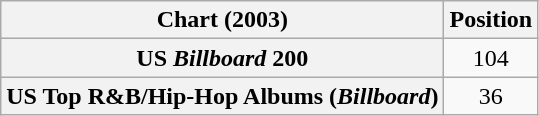<table class="wikitable sortable plainrowheaders">
<tr>
<th scope="col">Chart (2003)</th>
<th scope="col">Position</th>
</tr>
<tr>
<th scope="row">US <em>Billboard</em> 200</th>
<td style="text-align:center;">104</td>
</tr>
<tr>
<th scope="row">US Top R&B/Hip-Hop Albums (<em>Billboard</em>)</th>
<td style="text-align:center;">36</td>
</tr>
</table>
